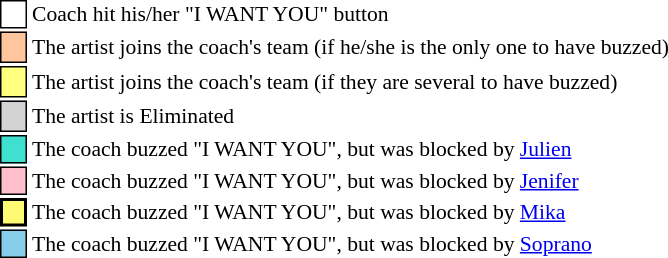<table class="toccolours" style="font-size: 90%; white-space: nowrap;">
<tr>
<td style="background:white; border:1px solid black;"><strong></strong></td>
<td>Coach hit his/her "I WANT YOU" button</td>
</tr>
<tr>
<td style="background:#FFC59D; border:1px solid black;">    </td>
<td style="padding-right: 8px">The artist joins the coach's team (if he/she is the only one to have buzzed)</td>
</tr>
<tr>
<td style="background:#FFFF80; border:1px solid black;">    </td>
<td>The artist joins the coach's team (if they are several to have buzzed)</td>
</tr>
<tr>
<td style="background:lightgrey; border:1px solid black;">    </td>
<td>The artist is Eliminated</td>
</tr>
<tr>
<td style="background:turquoise; border:1px solid black;"></td>
<td>The coach buzzed "I WANT YOU", but was blocked by <a href='#'>Julien</a></td>
</tr>
<tr>
<td style="background:pink; border:1px solid black;"></td>
<td>The coach buzzed "I WANT YOU", but was blocked by <a href='#'>Jenifer</a></td>
</tr>
<tr>
<td style="background:#fffa73; border:2px solid black;"></td>
<td>The coach buzzed "I WANT YOU", but was blocked by <a href='#'>Mika</a></td>
</tr>
<tr>
<td style="background:#87ceeb; border:1px solid black;"></td>
<td>The coach buzzed "I WANT YOU", but was blocked by <a href='#'>Soprano</a></td>
</tr>
<tr>
</tr>
</table>
